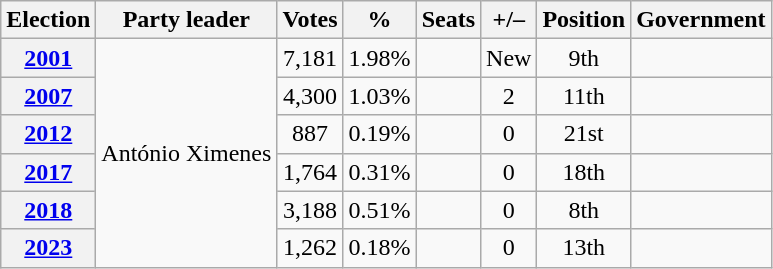<table class=wikitable style=text-align:center>
<tr>
<th><strong>Election</strong></th>
<th>Party leader</th>
<th><strong>Votes</strong></th>
<th><strong>%</strong></th>
<th><strong>Seats</strong></th>
<th><strong>+/–</strong></th>
<th><strong>Position</strong></th>
<th><strong>Government</strong></th>
</tr>
<tr>
<th><a href='#'>2001</a></th>
<td rowspan=6>António Ximenes</td>
<td>7,181</td>
<td>1.98%</td>
<td></td>
<td>New</td>
<td> 9th</td>
<td></td>
</tr>
<tr>
<th><a href='#'>2007</a></th>
<td>4,300</td>
<td>1.03%</td>
<td></td>
<td> 2</td>
<td> 11th</td>
<td></td>
</tr>
<tr>
<th><a href='#'>2012</a></th>
<td>887</td>
<td>0.19%</td>
<td></td>
<td> 0</td>
<td> 21st</td>
<td></td>
</tr>
<tr>
<th><a href='#'>2017</a></th>
<td>1,764</td>
<td>0.31%</td>
<td></td>
<td> 0</td>
<td> 18th</td>
<td></td>
</tr>
<tr>
<th><a href='#'>2018</a></th>
<td>3,188</td>
<td>0.51%</td>
<td></td>
<td> 0</td>
<td> 8th</td>
<td></td>
</tr>
<tr>
<th><a href='#'>2023</a></th>
<td>1,262</td>
<td>0.18%</td>
<td></td>
<td> 0</td>
<td> 13th</td>
<td></td>
</tr>
</table>
